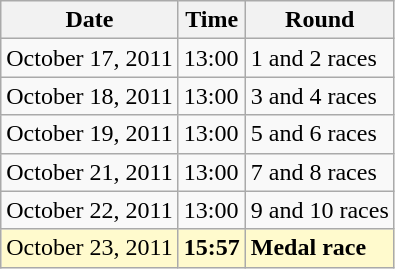<table class="wikitable">
<tr>
<th>Date</th>
<th>Time</th>
<th>Round</th>
</tr>
<tr>
<td>October 17, 2011</td>
<td>13:00</td>
<td>1 and 2 races</td>
</tr>
<tr>
<td>October 18, 2011</td>
<td>13:00</td>
<td>3 and 4 races</td>
</tr>
<tr>
<td>October 19, 2011</td>
<td>13:00</td>
<td>5 and 6 races</td>
</tr>
<tr>
<td>October 21, 2011</td>
<td>13:00</td>
<td>7 and 8 races</td>
</tr>
<tr>
<td>October 22, 2011</td>
<td>13:00</td>
<td>9 and 10 races</td>
</tr>
<tr style=background:lemonchiffon>
<td>October 23, 2011</td>
<td><strong>15:57</strong></td>
<td><strong>Medal race</strong></td>
</tr>
</table>
